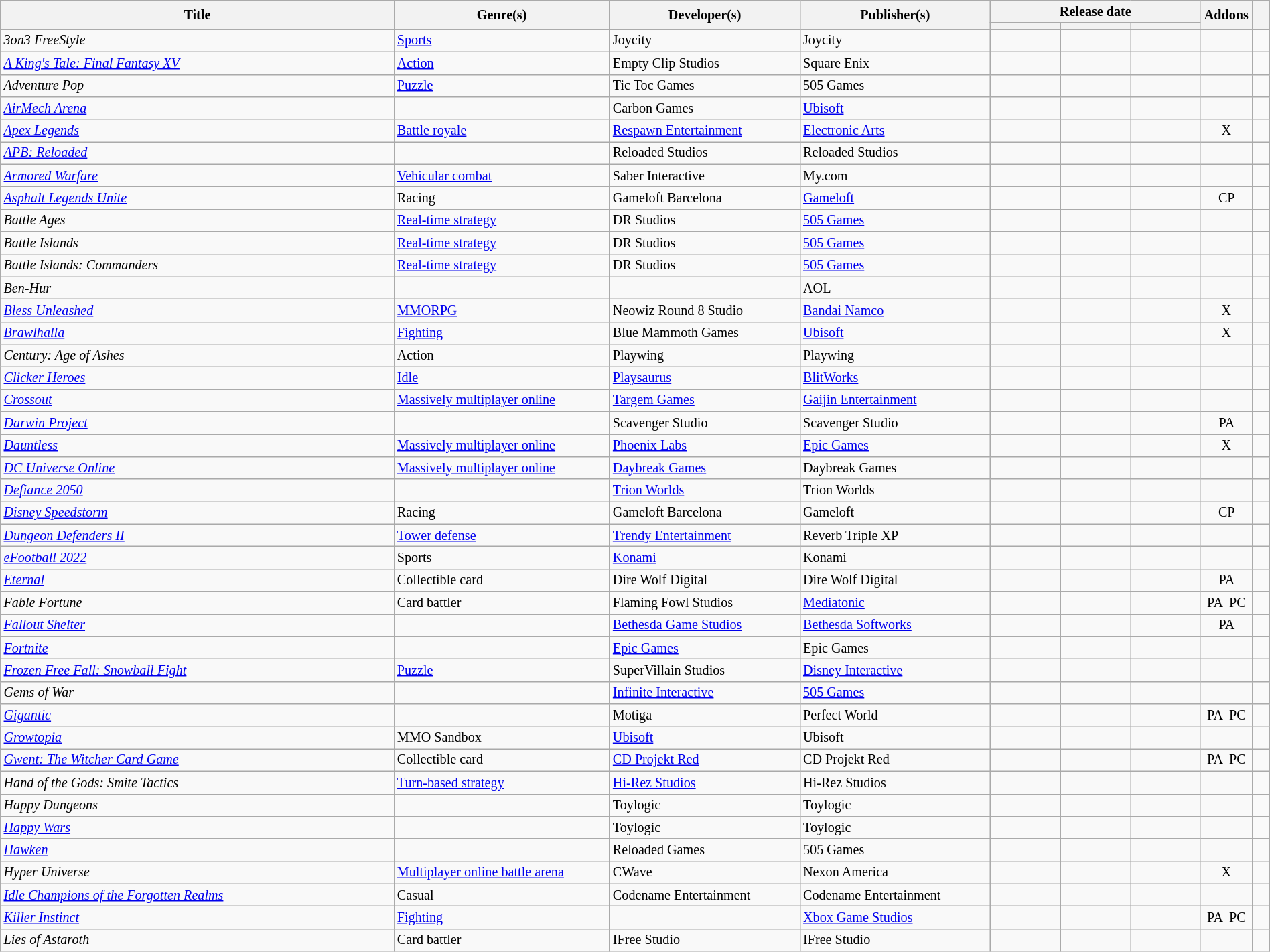<table class="wikitable sortable" style="width:100%; font-size:84%;" id="f2plist">
<tr>
<th rowspan="2" style="width:31%;">Title</th>
<th rowspan="2" style="width:17%;">Genre(s)</th>
<th rowspan="2" style="width:15%;">Developer(s)</th>
<th rowspan="2" style="width:15%;">Publisher(s)</th>
<th colspan="3">Release date</th>
<th rowspan="2" style="width:4%;">Addons</th>
<th rowspan="2" class="unsortable"></th>
</tr>
<tr>
<th></th>
<th></th>
<th></th>
</tr>
<tr>
<td><em>3on3 FreeStyle</em></td>
<td><a href='#'>Sports</a></td>
<td>Joycity</td>
<td>Joycity</td>
<td></td>
<td></td>
<td></td>
<td></td>
<td></td>
</tr>
<tr>
<td><em><a href='#'>A King's Tale: Final Fantasy XV</a></em></td>
<td><a href='#'>Action</a></td>
<td>Empty Clip Studios</td>
<td>Square Enix</td>
<td></td>
<td></td>
<td></td>
<td></td>
<td></td>
</tr>
<tr>
<td><em>Adventure Pop</em></td>
<td><a href='#'>Puzzle</a></td>
<td>Tic Toc Games</td>
<td>505 Games</td>
<td></td>
<td></td>
<td></td>
<td></td>
<td></td>
</tr>
<tr>
<td><em><a href='#'>AirMech Arena</a></em></td>
<td></td>
<td>Carbon Games</td>
<td><a href='#'>Ubisoft</a></td>
<td></td>
<td></td>
<td></td>
<td></td>
<td></td>
</tr>
<tr>
<td><em><a href='#'>Apex Legends</a></em></td>
<td><a href='#'>Battle royale</a></td>
<td><a href='#'>Respawn Entertainment</a></td>
<td><a href='#'>Electronic Arts</a></td>
<td></td>
<td></td>
<td></td>
<td align=center><span> X </span></td>
<td></td>
</tr>
<tr>
<td><em><a href='#'>APB: Reloaded</a></em></td>
<td></td>
<td>Reloaded Studios</td>
<td>Reloaded Studios</td>
<td></td>
<td></td>
<td></td>
<td></td>
<td></td>
</tr>
<tr>
<td><em><a href='#'>Armored Warfare</a></em></td>
<td><a href='#'>Vehicular combat</a></td>
<td>Saber Interactive</td>
<td>My.com</td>
<td></td>
<td></td>
<td></td>
<td></td>
<td></td>
</tr>
<tr>
<td><em><a href='#'>Asphalt Legends Unite</a></em></td>
<td>Racing</td>
<td>Gameloft Barcelona</td>
<td><a href='#'>Gameloft</a></td>
<td></td>
<td></td>
<td></td>
<td align=center><span> CP </span></td>
<td></td>
</tr>
<tr>
<td><em>Battle Ages</em></td>
<td><a href='#'>Real-time strategy</a></td>
<td>DR Studios</td>
<td><a href='#'>505 Games</a></td>
<td></td>
<td></td>
<td></td>
<td></td>
<td></td>
</tr>
<tr>
<td><em>Battle Islands</em></td>
<td><a href='#'>Real-time strategy</a></td>
<td>DR Studios</td>
<td><a href='#'>505 Games</a></td>
<td></td>
<td></td>
<td></td>
<td></td>
<td></td>
</tr>
<tr>
<td><em>Battle Islands: Commanders</em></td>
<td><a href='#'>Real-time strategy</a></td>
<td>DR Studios</td>
<td><a href='#'>505 Games</a></td>
<td></td>
<td></td>
<td></td>
<td></td>
<td></td>
</tr>
<tr>
<td><em>Ben-Hur</em></td>
<td></td>
<td></td>
<td>AOL</td>
<td></td>
<td></td>
<td></td>
<td></td>
<td></td>
</tr>
<tr>
<td><em><a href='#'>Bless Unleashed</a></em></td>
<td><a href='#'>MMORPG</a></td>
<td>Neowiz Round 8 Studio</td>
<td><a href='#'>Bandai Namco</a></td>
<td></td>
<td></td>
<td></td>
<td align=center><span> X </span></td>
<td></td>
</tr>
<tr>
<td><em><a href='#'>Brawlhalla</a></em></td>
<td><a href='#'>Fighting</a></td>
<td>Blue Mammoth Games</td>
<td><a href='#'>Ubisoft</a></td>
<td></td>
<td></td>
<td></td>
<td align=center><span> X </span></td>
<td></td>
</tr>
<tr>
<td><em>Century: Age of Ashes</em></td>
<td>Action</td>
<td>Playwing</td>
<td>Playwing</td>
<td></td>
<td></td>
<td></td>
<td></td>
<td align=center></td>
</tr>
<tr>
<td><em><a href='#'>Clicker Heroes</a></em></td>
<td><a href='#'>Idle</a></td>
<td><a href='#'>Playsaurus</a></td>
<td><a href='#'>BlitWorks</a></td>
<td></td>
<td></td>
<td></td>
<td></td>
<td></td>
</tr>
<tr>
<td><em><a href='#'>Crossout</a></em></td>
<td><a href='#'>Massively multiplayer online</a></td>
<td><a href='#'>Targem Games</a></td>
<td><a href='#'>Gaijin Entertainment</a></td>
<td></td>
<td></td>
<td></td>
<td></td>
<td></td>
</tr>
<tr>
<td><em><a href='#'>Darwin Project</a></em></td>
<td></td>
<td>Scavenger Studio</td>
<td>Scavenger Studio</td>
<td></td>
<td></td>
<td></td>
<td align=center><span> PA </span></td>
<td></td>
</tr>
<tr>
<td><em><a href='#'>Dauntless</a></em></td>
<td><a href='#'>Massively multiplayer online</a></td>
<td><a href='#'>Phoenix Labs</a></td>
<td><a href='#'>Epic Games</a></td>
<td></td>
<td></td>
<td></td>
<td align=center><span> X </span></td>
<td></td>
</tr>
<tr>
<td><em><a href='#'>DC Universe Online</a></em></td>
<td><a href='#'>Massively multiplayer online</a></td>
<td><a href='#'>Daybreak Games</a></td>
<td>Daybreak Games</td>
<td></td>
<td></td>
<td></td>
<td></td>
<td></td>
</tr>
<tr>
<td><em><a href='#'>Defiance 2050</a></em></td>
<td></td>
<td><a href='#'>Trion Worlds</a></td>
<td>Trion Worlds</td>
<td></td>
<td></td>
<td></td>
<td></td>
<td></td>
</tr>
<tr>
<td><em><a href='#'>Disney Speedstorm</a></em></td>
<td>Racing</td>
<td>Gameloft Barcelona</td>
<td>Gameloft</td>
<td></td>
<td></td>
<td></td>
<td align=center><span> CP </span></td>
<td></td>
</tr>
<tr>
<td><em><a href='#'>Dungeon Defenders II</a></em></td>
<td><a href='#'>Tower defense</a></td>
<td><a href='#'>Trendy Entertainment</a></td>
<td>Reverb Triple XP</td>
<td></td>
<td></td>
<td></td>
<td></td>
<td></td>
</tr>
<tr>
<td><em><a href='#'>eFootball 2022</a></em></td>
<td>Sports</td>
<td><a href='#'>Konami</a></td>
<td>Konami</td>
<td></td>
<td></td>
<td></td>
<td></td>
<td></td>
</tr>
<tr>
<td><em><a href='#'>Eternal</a></em></td>
<td>Collectible card</td>
<td>Dire Wolf Digital</td>
<td>Dire Wolf Digital</td>
<td></td>
<td></td>
<td></td>
<td align=center><span> PA </span></td>
<td></td>
</tr>
<tr>
<td><em>Fable Fortune</em></td>
<td>Card battler</td>
<td>Flaming Fowl Studios</td>
<td><a href='#'>Mediatonic</a></td>
<td></td>
<td></td>
<td></td>
<td align=center><span> PA </span><span> PC </span></td>
<td></td>
</tr>
<tr>
<td><em><a href='#'>Fallout Shelter</a></em></td>
<td></td>
<td><a href='#'>Bethesda Game Studios</a></td>
<td><a href='#'>Bethesda Softworks</a></td>
<td></td>
<td></td>
<td></td>
<td align=center><span> PA </span></td>
<td></td>
</tr>
<tr>
<td><em><a href='#'>Fortnite</a></em></td>
<td></td>
<td><a href='#'>Epic Games</a></td>
<td>Epic Games</td>
<td></td>
<td></td>
<td></td>
<td></td>
<td></td>
</tr>
<tr>
<td><em><a href='#'>Frozen Free Fall: Snowball Fight</a></em></td>
<td><a href='#'>Puzzle</a></td>
<td>SuperVillain Studios</td>
<td><a href='#'>Disney Interactive</a></td>
<td></td>
<td></td>
<td></td>
<td></td>
<td></td>
</tr>
<tr>
<td><em>Gems of War</em></td>
<td></td>
<td><a href='#'>Infinite Interactive</a></td>
<td><a href='#'>505 Games</a></td>
<td></td>
<td></td>
<td></td>
<td></td>
<td></td>
</tr>
<tr>
<td><em><a href='#'>Gigantic</a></em></td>
<td></td>
<td>Motiga</td>
<td>Perfect World</td>
<td></td>
<td></td>
<td></td>
<td align=center><span> PA </span><span> PC </span></td>
<td></td>
</tr>
<tr>
<td><em><a href='#'>Growtopia</a></em></td>
<td>MMO Sandbox</td>
<td><a href='#'>Ubisoft</a></td>
<td>Ubisoft</td>
<td></td>
<td></td>
<td></td>
<td></td>
<td></td>
</tr>
<tr>
<td><em><a href='#'>Gwent: The Witcher Card Game</a></em></td>
<td>Collectible card</td>
<td><a href='#'>CD Projekt Red</a></td>
<td>CD Projekt Red</td>
<td></td>
<td></td>
<td></td>
<td align=center><span> PA </span><span> PC </span></td>
<td></td>
</tr>
<tr>
<td><em>Hand of the Gods: Smite Tactics</em></td>
<td><a href='#'>Turn-based strategy</a></td>
<td><a href='#'>Hi-Rez Studios</a></td>
<td>Hi-Rez Studios</td>
<td></td>
<td></td>
<td></td>
<td></td>
<td></td>
</tr>
<tr>
<td><em>Happy Dungeons</em></td>
<td></td>
<td>Toylogic</td>
<td>Toylogic</td>
<td></td>
<td></td>
<td></td>
<td></td>
<td align=center></td>
</tr>
<tr>
<td><em><a href='#'>Happy Wars</a></em></td>
<td></td>
<td>Toylogic</td>
<td>Toylogic</td>
<td></td>
<td></td>
<td></td>
<td></td>
<td></td>
</tr>
<tr>
<td><em><a href='#'>Hawken</a></em></td>
<td></td>
<td>Reloaded Games</td>
<td>505 Games</td>
<td></td>
<td></td>
<td></td>
<td></td>
<td></td>
</tr>
<tr>
<td><em>Hyper Universe</em></td>
<td><a href='#'>Multiplayer online battle arena</a></td>
<td>CWave</td>
<td>Nexon America</td>
<td></td>
<td></td>
<td></td>
<td align=center><span> X </span></td>
<td></td>
</tr>
<tr>
<td><em><a href='#'>Idle Champions of the Forgotten Realms</a></em></td>
<td>Casual</td>
<td>Codename Entertainment</td>
<td>Codename Entertainment</td>
<td></td>
<td></td>
<td></td>
<td></td>
<td></td>
</tr>
<tr>
<td><em><a href='#'>Killer Instinct</a></em></td>
<td><a href='#'>Fighting</a></td>
<td></td>
<td><a href='#'>Xbox Game Studios</a></td>
<td></td>
<td></td>
<td></td>
<td align=center><span> PA </span><span> PC </span></td>
<td></td>
</tr>
<tr>
<td><em>Lies of Astaroth</em></td>
<td>Card battler</td>
<td>IFree Studio</td>
<td>IFree Studio</td>
<td></td>
<td></td>
<td></td>
<td></td>
<td></td>
</tr>
</table>
